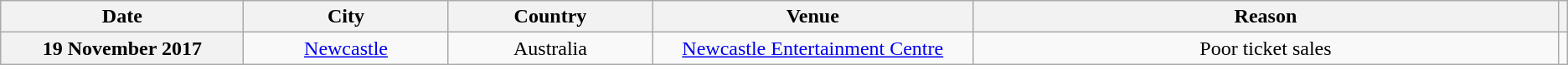<table class="wikitable plainrowheaders" style="text-align:center;">
<tr>
<th scope="col" style="width:12em;">Date</th>
<th scope="col" style="width:10em;">City</th>
<th scope="col" style="width:10em;">Country</th>
<th scope="col" style="width:16em;">Venue</th>
<th scope="col" style="width:29.95em;">Reason</th>
<th scope="col" class="unsortable"></th>
</tr>
<tr>
<th scope="row" style="text-align:center;">19 November 2017</th>
<td><a href='#'>Newcastle</a></td>
<td>Australia</td>
<td><a href='#'>Newcastle Entertainment Centre</a></td>
<td>Poor ticket sales</td>
<td></td>
</tr>
</table>
